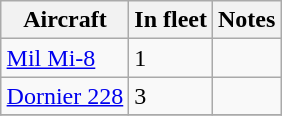<table class="wikitable" style="margin:1em auto;">
<tr>
<th>Aircraft</th>
<th>In fleet</th>
<th>Notes</th>
</tr>
<tr>
<td><a href='#'>Mil Mi-8</a></td>
<td>1</td>
<td></td>
</tr>
<tr>
<td><a href='#'>Dornier 228</a></td>
<td>3</td>
<td></td>
</tr>
<tr>
</tr>
</table>
